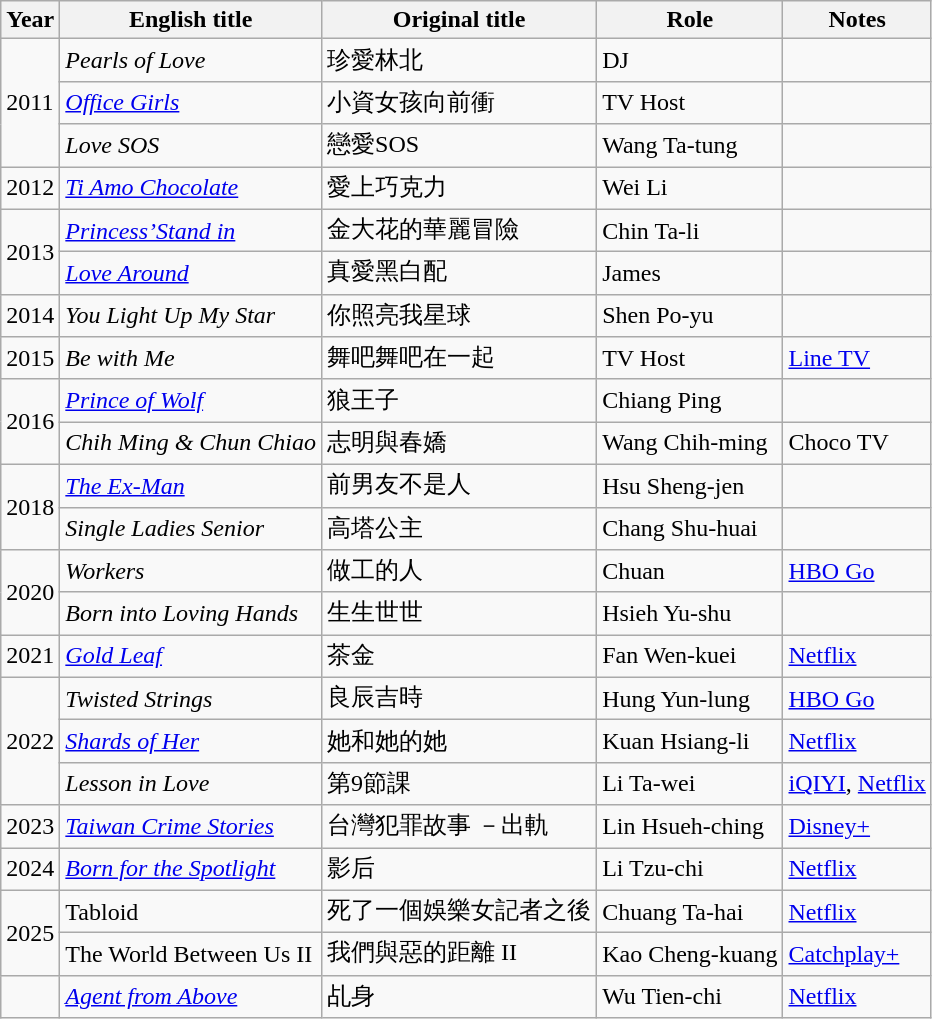<table class="wikitable sortable ">
<tr>
<th>Year</th>
<th>English title</th>
<th>Original title</th>
<th>Role</th>
<th class="unsortable">Notes</th>
</tr>
<tr>
<td rowspan="3">2011</td>
<td><em>Pearls of Love</em></td>
<td>珍愛林北</td>
<td>DJ</td>
<td></td>
</tr>
<tr>
<td><em><a href='#'>Office Girls</a></em></td>
<td>小資女孩向前衝</td>
<td>TV Host</td>
<td></td>
</tr>
<tr>
<td><em>Love SOS</em></td>
<td>戀愛SOS</td>
<td>Wang Ta-tung</td>
<td></td>
</tr>
<tr>
<td>2012</td>
<td><em><a href='#'>Ti Amo Chocolate</a></em></td>
<td>愛上巧克力</td>
<td>Wei Li</td>
<td></td>
</tr>
<tr>
<td rowspan="2">2013</td>
<td><em><a href='#'>Princess’Stand in</a></em></td>
<td>金大花的華麗冒險</td>
<td>Chin Ta-li</td>
<td></td>
</tr>
<tr>
<td><em><a href='#'>Love Around</a></em></td>
<td>真愛黑白配</td>
<td>James</td>
<td></td>
</tr>
<tr>
<td>2014</td>
<td><em>You Light Up My Star</em></td>
<td>你照亮我星球</td>
<td>Shen Po-yu</td>
<td></td>
</tr>
<tr>
<td>2015</td>
<td><em>Be with Me</em></td>
<td>舞吧舞吧在一起</td>
<td>TV Host</td>
<td><a href='#'>Line TV</a></td>
</tr>
<tr>
<td rowspan="2">2016</td>
<td><em><a href='#'>Prince of Wolf</a></em></td>
<td>狼王子</td>
<td>Chiang Ping</td>
<td></td>
</tr>
<tr>
<td><em>Chih Ming & Chun Chiao</em></td>
<td>志明與春嬌</td>
<td>Wang Chih-ming</td>
<td>Choco TV</td>
</tr>
<tr>
<td rowspan="2">2018</td>
<td><em><a href='#'>The Ex-Man</a></em></td>
<td>前男友不是人</td>
<td>Hsu Sheng-jen</td>
<td></td>
</tr>
<tr>
<td><em>Single Ladies Senior</em></td>
<td>高塔公主</td>
<td>Chang Shu-huai</td>
<td></td>
</tr>
<tr>
<td rowspan="2">2020</td>
<td><em>Workers</em></td>
<td>做工的人</td>
<td>Chuan</td>
<td><a href='#'>HBO Go</a></td>
</tr>
<tr>
<td><em>Born into Loving Hands</em></td>
<td>生生世世</td>
<td>Hsieh Yu-shu</td>
<td></td>
</tr>
<tr>
<td>2021</td>
<td><em><a href='#'>Gold Leaf</a></em></td>
<td>茶金</td>
<td>Fan Wen-kuei</td>
<td><a href='#'>Netflix</a></td>
</tr>
<tr>
<td rowspan="3">2022</td>
<td><em>Twisted Strings</em></td>
<td>良辰吉時</td>
<td>Hung Yun-lung</td>
<td><a href='#'>HBO Go</a></td>
</tr>
<tr>
<td><em><a href='#'>Shards of Her</a></em></td>
<td>她和她的她</td>
<td>Kuan Hsiang-li</td>
<td><a href='#'>Netflix</a></td>
</tr>
<tr>
<td><em>Lesson in Love</em></td>
<td>第9節課</td>
<td>Li Ta-wei</td>
<td><a href='#'>iQIYI</a>, <a href='#'>Netflix</a></td>
</tr>
<tr>
<td>2023</td>
<td><em><a href='#'>Taiwan Crime Stories</a></em></td>
<td>台灣犯罪故事 －出軌</td>
<td>Lin Hsueh-ching</td>
<td><a href='#'>Disney+</a></td>
</tr>
<tr>
<td>2024</td>
<td><em><a href='#'>Born for the Spotlight</a></em></td>
<td>影后</td>
<td>Li Tzu-chi</td>
<td><a href='#'>Netflix</a></td>
</tr>
<tr>
<td rowspan="2">2025</td>
<td>Tabloid</td>
<td>死了一個娛樂女記者之後</td>
<td>Chuang Ta-hai</td>
<td><a href='#'>Netflix</a></td>
</tr>
<tr>
<td>The World Between Us II</td>
<td>我們與惡的距離 II</td>
<td>Kao Cheng-kuang</td>
<td><a href='#'>Catchplay+</a></td>
</tr>
<tr>
<td></td>
<td><em><a href='#'>Agent from Above</a></em></td>
<td>乩身</td>
<td>Wu Tien-chi</td>
<td><a href='#'>Netflix</a></td>
</tr>
</table>
